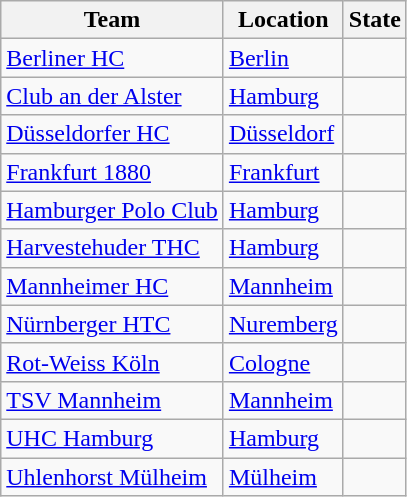<table class="wikitable sortable">
<tr>
<th>Team</th>
<th>Location</th>
<th>State</th>
</tr>
<tr>
<td><a href='#'>Berliner HC</a></td>
<td><a href='#'>Berlin</a></td>
<td></td>
</tr>
<tr>
<td><a href='#'>Club an der Alster</a></td>
<td><a href='#'>Hamburg</a></td>
<td></td>
</tr>
<tr>
<td><a href='#'>Düsseldorfer HC</a></td>
<td><a href='#'>Düsseldorf</a></td>
<td></td>
</tr>
<tr>
<td><a href='#'>Frankfurt 1880</a></td>
<td><a href='#'>Frankfurt</a></td>
<td></td>
</tr>
<tr>
<td><a href='#'>Hamburger Polo Club</a></td>
<td><a href='#'>Hamburg</a></td>
<td></td>
</tr>
<tr>
<td><a href='#'>Harvestehuder THC</a></td>
<td><a href='#'>Hamburg</a></td>
<td></td>
</tr>
<tr>
<td><a href='#'>Mannheimer HC</a></td>
<td><a href='#'>Mannheim</a></td>
<td></td>
</tr>
<tr>
<td><a href='#'>Nürnberger HTC</a></td>
<td><a href='#'>Nuremberg</a></td>
<td></td>
</tr>
<tr>
<td><a href='#'>Rot-Weiss Köln</a></td>
<td><a href='#'>Cologne</a></td>
<td></td>
</tr>
<tr>
<td><a href='#'>TSV Mannheim</a></td>
<td><a href='#'>Mannheim</a></td>
<td></td>
</tr>
<tr>
<td><a href='#'>UHC Hamburg</a></td>
<td><a href='#'>Hamburg</a></td>
<td></td>
</tr>
<tr>
<td><a href='#'>Uhlenhorst Mülheim</a></td>
<td><a href='#'>Mülheim</a></td>
<td></td>
</tr>
</table>
